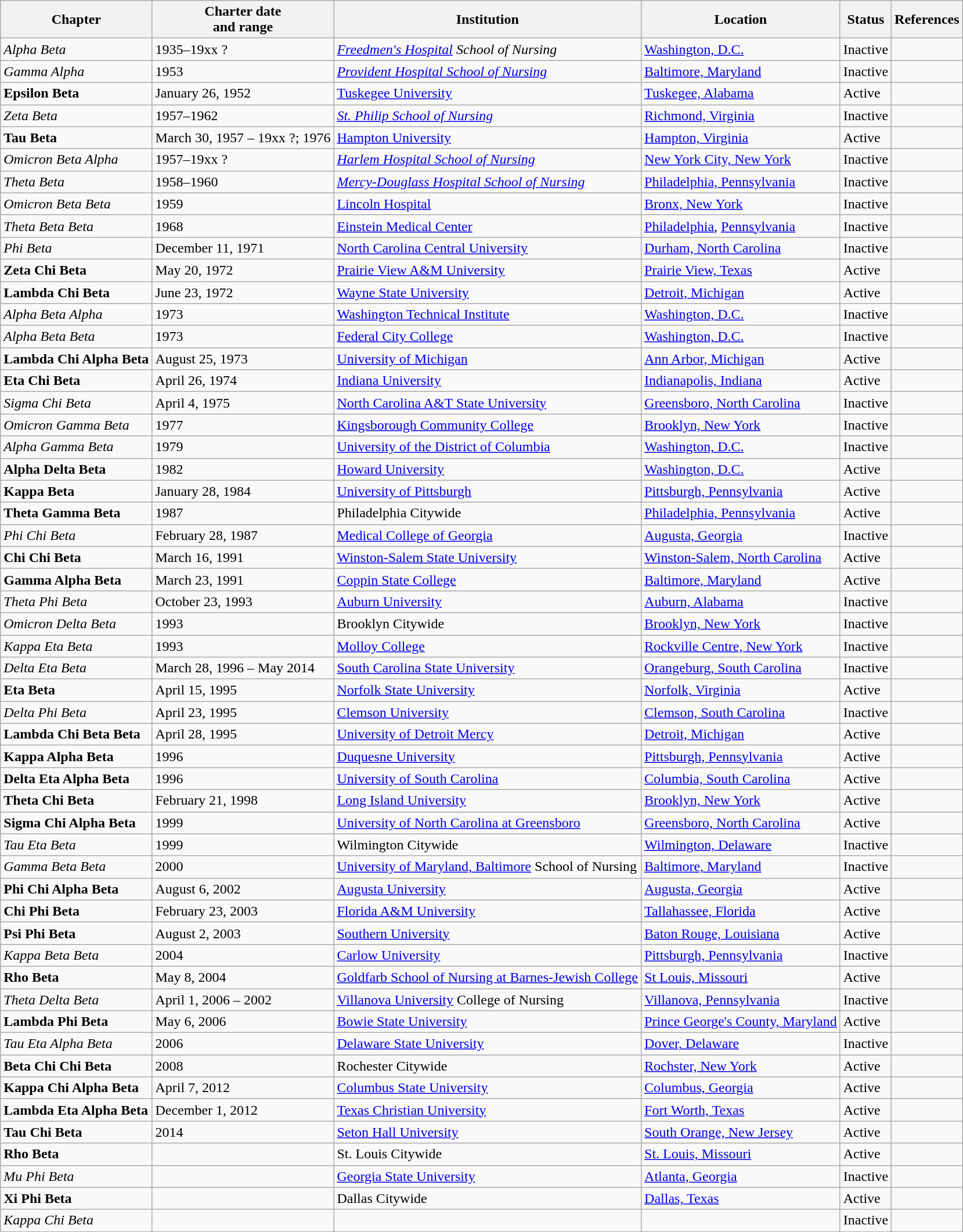<table class="wikitable sortable">
<tr>
<th>Chapter</th>
<th>Charter date<br>and range</th>
<th>Institution</th>
<th>Location</th>
<th>Status</th>
<th>References</th>
</tr>
<tr>
<td><em>Alpha Beta</em></td>
<td>1935–19xx ?</td>
<td><em><a href='#'>Freedmen's Hospital</a> School of Nursing</em></td>
<td><a href='#'>Washington, D.C.</a></td>
<td>Inactive</td>
<td></td>
</tr>
<tr>
<td><em>Gamma Alpha</em></td>
<td>1953</td>
<td><em><a href='#'>Provident Hospital School of Nursing</a></em></td>
<td><a href='#'>Baltimore, Maryland</a></td>
<td>Inactive</td>
<td></td>
</tr>
<tr>
<td><strong>Epsilon Beta</strong></td>
<td>January 26, 1952</td>
<td><a href='#'>Tuskegee University</a></td>
<td><a href='#'>Tuskegee, Alabama</a></td>
<td>Active</td>
<td></td>
</tr>
<tr>
<td><em>Zeta Beta</em></td>
<td>1957–1962</td>
<td><em><a href='#'>St. Philip School of Nursing</a></em></td>
<td><a href='#'>Richmond, Virginia</a></td>
<td>Inactive</td>
<td></td>
</tr>
<tr>
<td><strong>Tau Beta</strong></td>
<td>March 30, 1957 – 19xx ?; 1976</td>
<td><a href='#'>Hampton University</a></td>
<td><a href='#'>Hampton, Virginia</a></td>
<td>Active</td>
<td></td>
</tr>
<tr>
<td><em>Omicron Beta Alpha</em></td>
<td>1957–19xx ?</td>
<td><em><a href='#'>Harlem Hospital School of Nursing</a></em></td>
<td><a href='#'>New York City, New York</a></td>
<td>Inactive</td>
<td></td>
</tr>
<tr>
<td><em>Theta Beta</em></td>
<td>1958–1960</td>
<td><em><a href='#'>Mercy-Douglass Hospital School of Nursing</a></em></td>
<td><a href='#'>Philadelphia, Pennsylvania</a></td>
<td>Inactive</td>
<td></td>
</tr>
<tr>
<td><em>Omicron Beta Beta</em></td>
<td>1959</td>
<td><a href='#'>Lincoln Hospital</a></td>
<td><a href='#'>Bronx, New York</a></td>
<td>Inactive</td>
<td></td>
</tr>
<tr>
<td><em>Theta Beta Beta</em></td>
<td>1968</td>
<td><a href='#'>Einstein Medical Center</a></td>
<td><a href='#'>Philadelphia</a>, <a href='#'>Pennsylvania</a></td>
<td>Inactive</td>
<td></td>
</tr>
<tr>
<td><em>Phi Beta</em></td>
<td>December 11, 1971</td>
<td><a href='#'>North Carolina Central University</a></td>
<td><a href='#'>Durham, North Carolina</a></td>
<td>Inactive</td>
<td></td>
</tr>
<tr>
<td><strong>Zeta Chi Beta</strong></td>
<td>May 20, 1972</td>
<td><a href='#'>Prairie View A&M University</a></td>
<td><a href='#'>Prairie View, Texas</a></td>
<td>Active</td>
<td></td>
</tr>
<tr>
<td><strong>Lambda Chi Beta</strong></td>
<td>June 23, 1972</td>
<td><a href='#'>Wayne State University</a></td>
<td><a href='#'>Detroit, Michigan</a></td>
<td>Active</td>
<td></td>
</tr>
<tr>
<td><em>Alpha Beta Alpha</em></td>
<td>1973</td>
<td><a href='#'>Washington Technical Institute</a></td>
<td><a href='#'>Washington, D.C.</a></td>
<td>Inactive</td>
<td></td>
</tr>
<tr>
<td><em>Alpha Beta Beta</em></td>
<td>1973</td>
<td><a href='#'>Federal City College</a></td>
<td><a href='#'>Washington, D.C.</a></td>
<td>Inactive</td>
<td></td>
</tr>
<tr>
<td><strong>Lambda Chi Alpha Beta</strong></td>
<td>August 25, 1973</td>
<td><a href='#'>University of Michigan</a></td>
<td><a href='#'>Ann Arbor, Michigan</a></td>
<td>Active</td>
<td></td>
</tr>
<tr>
<td><strong>Eta Chi Beta</strong></td>
<td>April 26, 1974</td>
<td><a href='#'>Indiana University</a></td>
<td><a href='#'>Indianapolis, Indiana</a></td>
<td>Active</td>
<td></td>
</tr>
<tr>
<td><em>Sigma Chi Beta</em></td>
<td>April 4, 1975</td>
<td><a href='#'>North Carolina A&T State University</a></td>
<td><a href='#'>Greensboro, North Carolina</a></td>
<td>Inactive</td>
<td></td>
</tr>
<tr>
<td><em>Omicron Gamma Beta</em></td>
<td>1977</td>
<td><a href='#'>Kingsborough Community College</a></td>
<td><a href='#'>Brooklyn, New York</a></td>
<td>Inactive</td>
<td></td>
</tr>
<tr>
<td><em>Alpha Gamma Beta</em></td>
<td>1979</td>
<td><a href='#'>University of the District of Columbia</a></td>
<td><a href='#'>Washington, D.C.</a></td>
<td>Inactive</td>
<td></td>
</tr>
<tr>
<td><strong>Alpha Delta Beta</strong></td>
<td>1982</td>
<td><a href='#'>Howard University</a></td>
<td><a href='#'>Washington, D.C.</a></td>
<td>Active</td>
<td></td>
</tr>
<tr>
<td><strong>Kappa Beta</strong></td>
<td>January 28, 1984</td>
<td><a href='#'>University of Pittsburgh</a></td>
<td><a href='#'>Pittsburgh, Pennsylvania</a></td>
<td>Active</td>
<td></td>
</tr>
<tr>
<td><strong>Theta Gamma Beta</strong></td>
<td>1987</td>
<td>Philadelphia Citywide</td>
<td><a href='#'>Philadelphia, Pennsylvania</a></td>
<td>Active</td>
<td></td>
</tr>
<tr>
<td><em>Phi Chi Beta</em></td>
<td>February 28, 1987</td>
<td><a href='#'>Medical College of Georgia</a></td>
<td><a href='#'>Augusta, Georgia</a></td>
<td>Inactive</td>
<td></td>
</tr>
<tr>
<td><strong>Chi Chi Beta</strong></td>
<td>March 16, 1991</td>
<td><a href='#'>Winston-Salem State University</a></td>
<td><a href='#'>Winston-Salem, North Carolina</a></td>
<td>Active</td>
<td></td>
</tr>
<tr>
<td><strong>Gamma Alpha Beta</strong></td>
<td>March 23, 1991</td>
<td><a href='#'>Coppin State College</a></td>
<td><a href='#'>Baltimore, Maryland</a></td>
<td>Active</td>
<td></td>
</tr>
<tr>
<td><em>Theta Phi Beta</em></td>
<td>October 23, 1993</td>
<td><a href='#'>Auburn University</a></td>
<td><a href='#'>Auburn, Alabama</a></td>
<td>Inactive</td>
<td></td>
</tr>
<tr>
<td><em>Omicron Delta Beta</em></td>
<td>1993</td>
<td>Brooklyn Citywide</td>
<td><a href='#'>Brooklyn, New York</a></td>
<td>Inactive</td>
<td></td>
</tr>
<tr>
<td><em>Kappa Eta Beta</em></td>
<td>1993</td>
<td><a href='#'>Molloy College</a></td>
<td><a href='#'>Rockville Centre, New York</a></td>
<td>Inactive</td>
<td></td>
</tr>
<tr>
<td><em>Delta Eta Beta</em></td>
<td>March 28, 1996  – May 2014</td>
<td><a href='#'>South Carolina State University</a></td>
<td><a href='#'>Orangeburg, South Carolina</a></td>
<td>Inactive</td>
<td></td>
</tr>
<tr>
<td><strong>Eta Beta</strong></td>
<td>April 15, 1995</td>
<td><a href='#'>Norfolk State University</a></td>
<td><a href='#'>Norfolk, Virginia</a></td>
<td>Active</td>
<td></td>
</tr>
<tr>
<td><em>Delta Phi Beta</em></td>
<td>April 23, 1995</td>
<td><a href='#'>Clemson University</a></td>
<td><a href='#'>Clemson, South Carolina</a></td>
<td>Inactive</td>
<td></td>
</tr>
<tr>
<td><strong>Lambda Chi Beta Beta</strong></td>
<td>April 28, 1995</td>
<td><a href='#'>University of Detroit Mercy</a></td>
<td><a href='#'>Detroit, Michigan</a></td>
<td>Active</td>
<td></td>
</tr>
<tr>
<td><strong>Kappa Alpha Beta</strong></td>
<td>1996</td>
<td><a href='#'>Duquesne University</a></td>
<td><a href='#'>Pittsburgh, Pennsylvania</a></td>
<td>Active</td>
<td></td>
</tr>
<tr>
<td><strong>Delta Eta Alpha Beta</strong></td>
<td>1996</td>
<td><a href='#'>University of South Carolina</a></td>
<td><a href='#'>Columbia, South Carolina</a></td>
<td>Active</td>
<td></td>
</tr>
<tr>
<td><strong>Theta Chi Beta</strong></td>
<td>February 21, 1998</td>
<td><a href='#'>Long Island University</a></td>
<td><a href='#'>Brooklyn, New York</a></td>
<td>Active</td>
<td></td>
</tr>
<tr>
<td><strong>Sigma Chi Alpha Beta</strong></td>
<td>1999</td>
<td><a href='#'>University of North Carolina at Greensboro</a></td>
<td><a href='#'>Greensboro, North Carolina</a></td>
<td>Active</td>
<td></td>
</tr>
<tr>
<td><em>Tau Eta Beta</em></td>
<td>1999</td>
<td>Wilmington Citywide</td>
<td><a href='#'>Wilmington, Delaware</a></td>
<td>Inactive</td>
<td></td>
</tr>
<tr>
<td><em>Gamma Beta Beta</em></td>
<td>2000</td>
<td><a href='#'>University of Maryland, Baltimore</a> School of Nursing</td>
<td><a href='#'>Baltimore, Maryland</a></td>
<td>Inactive</td>
<td></td>
</tr>
<tr>
<td><strong>Phi Chi Alpha Beta</strong></td>
<td>August 6, 2002</td>
<td><a href='#'>Augusta University</a></td>
<td><a href='#'>Augusta, Georgia</a></td>
<td>Active</td>
<td></td>
</tr>
<tr>
<td><strong>Chi Phi Beta</strong></td>
<td>February 23, 2003</td>
<td><a href='#'>Florida A&M University</a></td>
<td><a href='#'>Tallahassee, Florida</a></td>
<td>Active</td>
<td></td>
</tr>
<tr>
<td><strong>Psi Phi Beta</strong></td>
<td>August 2, 2003</td>
<td><a href='#'>Southern University</a></td>
<td><a href='#'>Baton Rouge, Louisiana</a></td>
<td>Active</td>
<td></td>
</tr>
<tr>
<td><em>Kappa Beta Beta</em></td>
<td>2004</td>
<td><a href='#'>Carlow University</a></td>
<td><a href='#'>Pittsburgh, Pennsylvania</a></td>
<td>Inactive</td>
<td></td>
</tr>
<tr>
<td><strong>Rho Beta</strong></td>
<td>May 8, 2004</td>
<td><a href='#'>Goldfarb School of Nursing at Barnes-Jewish College</a></td>
<td><a href='#'>St Louis, Missouri</a></td>
<td>Active</td>
<td></td>
</tr>
<tr>
<td><em>Theta Delta Beta</em></td>
<td>April 1, 2006 – 2002</td>
<td><a href='#'>Villanova University</a> College of Nursing</td>
<td><a href='#'>Villanova, Pennsylvania</a></td>
<td>Inactive</td>
<td></td>
</tr>
<tr>
<td><strong>Lambda Phi Beta</strong></td>
<td>May 6, 2006</td>
<td><a href='#'>Bowie State University</a></td>
<td><a href='#'>Prince George's County, Maryland</a></td>
<td>Active</td>
<td></td>
</tr>
<tr>
<td><em>Tau Eta Alpha Beta</em></td>
<td>2006</td>
<td><a href='#'>Delaware State University</a></td>
<td><a href='#'>Dover, Delaware</a></td>
<td>Inactive</td>
<td></td>
</tr>
<tr>
<td><strong>Beta Chi Chi Beta</strong></td>
<td>2008</td>
<td>Rochester Citywide</td>
<td><a href='#'>Rochster, New York</a></td>
<td>Active</td>
<td></td>
</tr>
<tr>
<td><strong>Kappa Chi Alpha Beta</strong></td>
<td>April 7, 2012</td>
<td><a href='#'>Columbus State University</a></td>
<td><a href='#'>Columbus, Georgia</a></td>
<td>Active</td>
<td></td>
</tr>
<tr>
<td><strong>Lambda Eta Alpha Beta</strong></td>
<td>December 1, 2012</td>
<td><a href='#'>Texas Christian University</a></td>
<td><a href='#'>Fort Worth, Texas</a></td>
<td>Active</td>
<td></td>
</tr>
<tr>
<td><strong>Tau Chi Beta</strong></td>
<td>2014</td>
<td><a href='#'>Seton Hall University</a></td>
<td><a href='#'>South Orange, New Jersey</a></td>
<td>Active</td>
<td></td>
</tr>
<tr>
<td><strong>Rho Beta</strong></td>
<td></td>
<td>St. Louis Citywide</td>
<td><a href='#'>St. Louis, Missouri</a></td>
<td>Active</td>
<td></td>
</tr>
<tr>
<td><em>Mu Phi Beta</em></td>
<td></td>
<td><a href='#'>Georgia State University</a></td>
<td><a href='#'>Atlanta, Georgia</a></td>
<td>Inactive</td>
<td></td>
</tr>
<tr>
<td><strong>Xi Phi Beta</strong></td>
<td></td>
<td>Dallas Citywide</td>
<td><a href='#'>Dallas, Texas</a></td>
<td>Active</td>
<td></td>
</tr>
<tr>
<td><em>Kappa Chi Beta</em></td>
<td></td>
<td></td>
<td></td>
<td>Inactive</td>
<td></td>
</tr>
</table>
